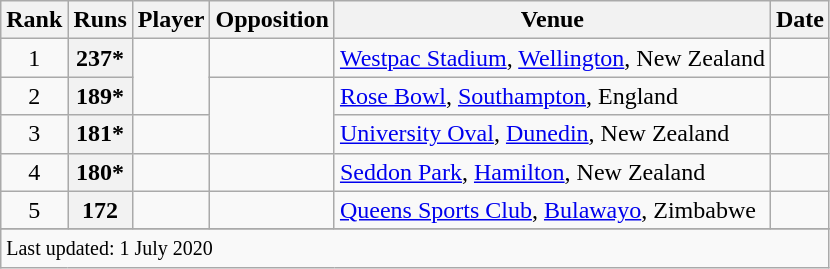<table class="wikitable plainrowheaders sortable">
<tr>
<th scope=col>Rank</th>
<th scope=col>Runs</th>
<th scope=col>Player</th>
<th scope=col>Opposition</th>
<th scope=col>Venue</th>
<th scope=col>Date</th>
</tr>
<tr>
<td align=center>1</td>
<th scope=row style=text-align:center;>237*</th>
<td rowspan=2></td>
<td></td>
<td><a href='#'>Westpac Stadium</a>, <a href='#'>Wellington</a>, New Zealand</td>
<td></td>
</tr>
<tr>
<td align=center>2</td>
<th scope=row style=text-align:center;>189*</th>
<td rowspan=2></td>
<td><a href='#'>Rose Bowl</a>, <a href='#'>Southampton</a>, England</td>
<td></td>
</tr>
<tr>
<td align=center>3</td>
<th scope=row style=text-align:center;>181*</th>
<td></td>
<td><a href='#'>University Oval</a>, <a href='#'>Dunedin</a>, New Zealand</td>
<td></td>
</tr>
<tr>
<td align=center>4</td>
<th scope=row style=text-align:center;>180*</th>
<td></td>
<td></td>
<td><a href='#'>Seddon Park</a>, <a href='#'>Hamilton</a>, New Zealand</td>
<td></td>
</tr>
<tr>
<td align=center>5</td>
<th scope=row style=text-align:center;>172</th>
<td></td>
<td></td>
<td><a href='#'>Queens Sports Club</a>, <a href='#'>Bulawayo</a>, Zimbabwe</td>
<td></td>
</tr>
<tr>
</tr>
<tr class=sortbottom>
<td colspan=6><small>Last updated: 1 July 2020</small></td>
</tr>
</table>
